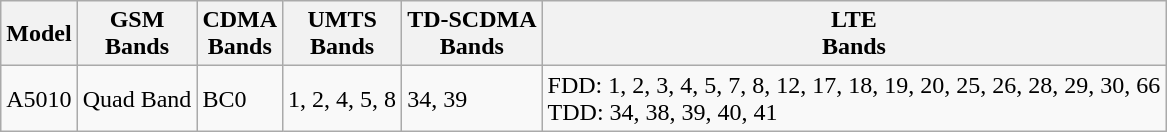<table class="wikitable">
<tr>
<th>Model</th>
<th>GSM<br>Bands</th>
<th>CDMA<br>Bands</th>
<th>UMTS<br>Bands</th>
<th>TD-SCDMA<br>Bands</th>
<th>LTE<br>Bands</th>
</tr>
<tr>
<td>A5010</td>
<td>Quad Band</td>
<td>BC0</td>
<td>1, 2, 4, 5, 8</td>
<td>34, 39</td>
<td>FDD: 1, 2, 3, 4, 5, 7, 8, 12, 17, 18, 19, 20, 25, 26, 28, 29, 30, 66<br>TDD: 34, 38, 39, 40, 41</td>
</tr>
</table>
